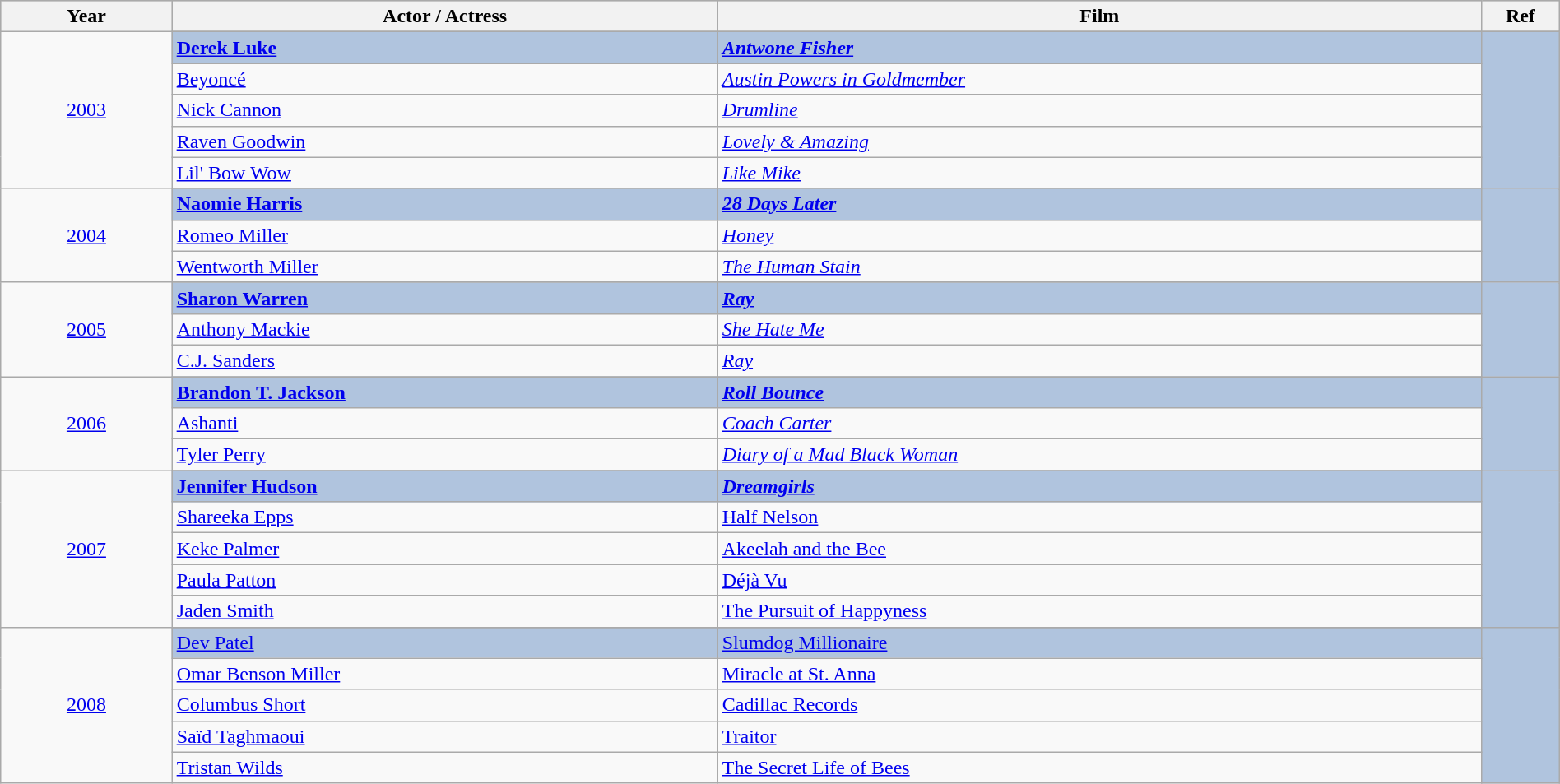<table class="wikitable" style="width:100%;">
<tr style="background:#bebebe;">
<th style="width:11%;">Year</th>
<th style="width:35%;">Actor / Actress</th>
<th style="width:49%;">Film</th>
<th style="width:5%;">Ref</th>
</tr>
<tr>
<td rowspan="6" align="center"><a href='#'>2003</a></td>
</tr>
<tr style="background:#B0C4DE">
<td><strong><a href='#'>Derek Luke</a></strong></td>
<td><strong><em><a href='#'>Antwone Fisher</a></em></strong></td>
<td rowspan="6" align="center"></td>
</tr>
<tr>
<td><a href='#'>Beyoncé</a></td>
<td><em><a href='#'>Austin Powers in Goldmember</a></em></td>
</tr>
<tr>
<td><a href='#'>Nick Cannon</a></td>
<td><em><a href='#'>Drumline</a></em></td>
</tr>
<tr>
<td><a href='#'>Raven Goodwin</a></td>
<td><em><a href='#'>Lovely & Amazing</a></em></td>
</tr>
<tr>
<td><a href='#'>Lil' Bow Wow</a></td>
<td><em><a href='#'>Like Mike</a></em></td>
</tr>
<tr>
<td rowspan="4" align="center"><a href='#'>2004</a></td>
</tr>
<tr style="background:#B0C4DE">
<td><strong><a href='#'>Naomie Harris</a></strong></td>
<td><strong><em><a href='#'>28 Days Later</a></em></strong></td>
<td rowspan="4" align="center"></td>
</tr>
<tr>
<td><a href='#'>Romeo Miller</a></td>
<td><em><a href='#'>Honey</a></em></td>
</tr>
<tr>
<td><a href='#'>Wentworth Miller</a></td>
<td><em><a href='#'>The Human Stain</a></em></td>
</tr>
<tr>
<td rowspan="4" align="center"><a href='#'>2005</a></td>
</tr>
<tr style="background:#B0C4DE">
<td><strong><a href='#'>Sharon Warren</a></strong></td>
<td><strong><em><a href='#'>Ray</a></em></strong></td>
<td rowspan="4" align="center"></td>
</tr>
<tr>
<td><a href='#'>Anthony Mackie</a></td>
<td><em><a href='#'>She Hate Me</a></em></td>
</tr>
<tr>
<td><a href='#'>C.J. Sanders</a></td>
<td><em><a href='#'>Ray</a></em></td>
</tr>
<tr>
<td rowspan="4" align="center"><a href='#'>2006</a></td>
</tr>
<tr style="background:#B0C4DE">
<td><strong><a href='#'>Brandon T. Jackson</a></strong></td>
<td><strong><em><a href='#'>Roll Bounce</a></em></strong></td>
<td rowspan="4" align="center"></td>
</tr>
<tr>
<td><a href='#'>Ashanti</a></td>
<td><em><a href='#'>Coach Carter</a></em></td>
</tr>
<tr>
<td><a href='#'>Tyler Perry</a></td>
<td><em><a href='#'>Diary of a Mad Black Woman</a></em></td>
</tr>
<tr>
<td rowspan="6" align="center"><a href='#'>2007</a></td>
</tr>
<tr style="background:#B0C4DE">
<td><strong><a href='#'>Jennifer Hudson</a></strong></td>
<td><strong><em><a href='#'>Dreamgirls</a><em> <strong></td>
<td rowspan="6" align="center"></td>
</tr>
<tr>
<td><a href='#'>Shareeka Epps</a></td>
<td></em><a href='#'>Half Nelson</a><em></td>
</tr>
<tr>
<td><a href='#'>Keke Palmer</a></td>
<td></em><a href='#'>Akeelah and the Bee</a><em></td>
</tr>
<tr>
<td><a href='#'>Paula Patton</a></td>
<td></em><a href='#'>Déjà Vu</a><em></td>
</tr>
<tr>
<td><a href='#'>Jaden Smith</a></td>
<td></em><a href='#'>The Pursuit of Happyness</a><em></td>
</tr>
<tr>
<td rowspan="6" align="center"><a href='#'>2008</a></td>
</tr>
<tr style="background:#B0C4DE">
<td></strong><a href='#'>Dev Patel</a><strong></td>
<td></em></strong><a href='#'>Slumdog Millionaire</a><strong><em></td>
<td rowspan="6" align="center"></td>
</tr>
<tr>
<td><a href='#'>Omar Benson Miller</a></td>
<td></em><a href='#'>Miracle at St. Anna</a><em></td>
</tr>
<tr>
<td><a href='#'>Columbus Short</a></td>
<td></em><a href='#'>Cadillac Records</a><em></td>
</tr>
<tr>
<td><a href='#'>Saïd Taghmaoui</a></td>
<td></em><a href='#'>Traitor</a><em></td>
</tr>
<tr>
<td><a href='#'>Tristan Wilds</a></td>
<td></em><a href='#'>The Secret Life of Bees</a><em></td>
</tr>
</table>
